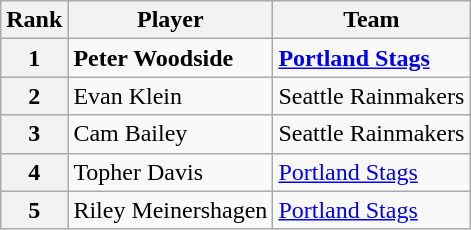<table class="wikitable sortable">
<tr>
<th>Rank</th>
<th>Player</th>
<th>Team</th>
</tr>
<tr>
<th>1</th>
<td data-sort-value="Woodside, Peter"><strong>Peter Woodside</strong></td>
<td><strong><a href='#'>Portland Stags</a></strong></td>
</tr>
<tr>
<th>2</th>
<td data-sort-value="Klein, Evan">Evan Klein</td>
<td>Seattle Rainmakers</td>
</tr>
<tr>
<th>3</th>
<td data-sort-value="Bailey, Cam">Cam Bailey</td>
<td>Seattle Rainmakers</td>
</tr>
<tr>
<th>4</th>
<td data-sort-value="Davis, Topher">Topher Davis</td>
<td><a href='#'>Portland Stags</a></td>
</tr>
<tr>
<th>5</th>
<td data-sort-value="Meinershagen, Riley">Riley Meinershagen</td>
<td><a href='#'>Portland Stags</a></td>
</tr>
</table>
